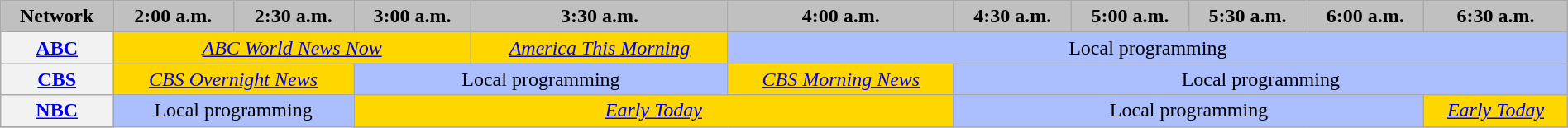<table class="wikitable" style="width:100%;margin-right:0;text-align:center">
<tr>
<th style="background-color:#C0C0C0;text-align:center">Network</th>
<th style="background-color:#C0C0C0;text-align:center">2:00 a.m.</th>
<th style="background-color:#C0C0C0;text-align:center">2:30 a.m.</th>
<th style="background-color:#C0C0C0;text-align:center">3:00 a.m.</th>
<th style="background-color:#C0C0C0;text-align:center">3:30 a.m.</th>
<th style="background-color:#C0C0C0;text-align:center">4:00 a.m.</th>
<th style="background-color:#C0C0C0;text-align:center">4:30 a.m.</th>
<th style="background-color:#C0C0C0;text-align:center">5:00 a.m.</th>
<th style="background-color:#C0C0C0;text-align:center">5:30 a.m.</th>
<th style="background-color:#C0C0C0;text-align:center">6:00 a.m.</th>
<th style="background-color:#C0C0C0;text-align:center">6:30 a.m.</th>
</tr>
<tr>
<th><a href='#'>ABC</a></th>
<td colspan="3" style="background:gold"><em><a href='#'>ABC World News Now</a></em></td>
<td style="background:gold"><em><a href='#'>America This Morning</a></em></td>
<td colspan="6" style="background:#abbfff">Local programming</td>
</tr>
<tr>
<th><a href='#'>CBS</a></th>
<td colspan="2" style="background:gold"><em><a href='#'>CBS Overnight News</a></em></td>
<td colspan="2" style="background:#abbfff">Local programming</td>
<td style="background:gold"><em><a href='#'>CBS Morning News</a></em></td>
<td colspan="5" style="background:#abbfff">Local programming</td>
</tr>
<tr>
<th><a href='#'>NBC</a></th>
<td colspan="2" rowspan="4" style="background:#abbfff">Local programming</td>
<td colspan="3" style="background:gold"><em><a href='#'>Early Today</a></em></td>
<td colspan="4" style="background:#abbfff">Local programming</td>
<td style="background:gold"><em><a href='#'>Early Today</a></em></td>
</tr>
<tr>
</tr>
</table>
